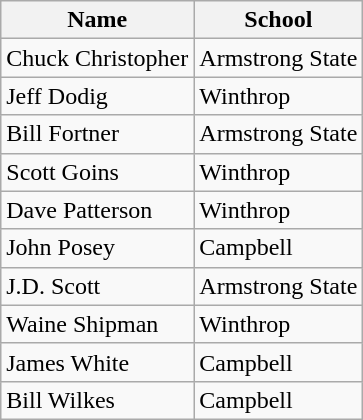<table class=wikitable>
<tr>
<th>Name</th>
<th>School</th>
</tr>
<tr>
<td>Chuck Christopher</td>
<td>Armstrong State</td>
</tr>
<tr>
<td>Jeff Dodig</td>
<td>Winthrop</td>
</tr>
<tr>
<td>Bill Fortner</td>
<td>Armstrong State</td>
</tr>
<tr>
<td>Scott Goins</td>
<td>Winthrop</td>
</tr>
<tr>
<td>Dave Patterson</td>
<td>Winthrop</td>
</tr>
<tr>
<td>John Posey</td>
<td>Campbell</td>
</tr>
<tr>
<td>J.D. Scott</td>
<td>Armstrong State</td>
</tr>
<tr>
<td>Waine Shipman</td>
<td>Winthrop</td>
</tr>
<tr>
<td>James White</td>
<td>Campbell</td>
</tr>
<tr>
<td>Bill Wilkes</td>
<td>Campbell</td>
</tr>
</table>
